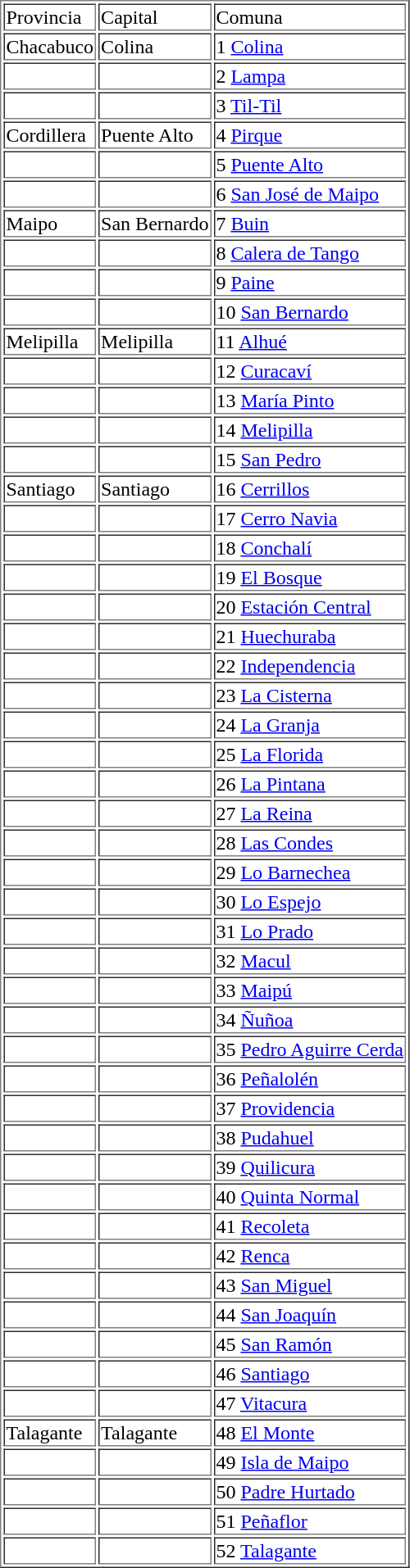<table border="1">
<tr>
<td>Provincia</td>
<td>Capital</td>
<td>Comuna</td>
</tr>
<tr>
<td>Chacabuco</td>
<td>Colina</td>
<td>1 <a href='#'>Colina</a></td>
</tr>
<tr>
<td></td>
<td></td>
<td>2 <a href='#'>Lampa</a></td>
</tr>
<tr>
<td></td>
<td></td>
<td>3 <a href='#'>Til-Til</a></td>
</tr>
<tr>
<td>Cordillera</td>
<td>Puente Alto</td>
<td>4 <a href='#'>Pirque</a></td>
</tr>
<tr>
<td></td>
<td></td>
<td>5 <a href='#'>Puente Alto</a></td>
</tr>
<tr>
<td></td>
<td></td>
<td>6 <a href='#'>San José de Maipo</a></td>
</tr>
<tr>
<td>Maipo</td>
<td>San Bernardo</td>
<td>7 <a href='#'>Buin</a></td>
</tr>
<tr>
<td></td>
<td></td>
<td>8 <a href='#'>Calera de Tango</a></td>
</tr>
<tr>
<td></td>
<td></td>
<td>9 <a href='#'>Paine</a></td>
</tr>
<tr>
<td></td>
<td></td>
<td>10 <a href='#'>San Bernardo</a></td>
</tr>
<tr>
<td>Melipilla</td>
<td>Melipilla</td>
<td>11 <a href='#'>Alhué</a></td>
</tr>
<tr>
<td></td>
<td></td>
<td>12 <a href='#'>Curacaví</a></td>
</tr>
<tr>
<td></td>
<td></td>
<td>13 <a href='#'>María Pinto</a></td>
</tr>
<tr>
<td></td>
<td></td>
<td>14 <a href='#'>Melipilla</a></td>
</tr>
<tr>
<td></td>
<td></td>
<td>15 <a href='#'>San Pedro</a></td>
</tr>
<tr>
<td>Santiago</td>
<td>Santiago</td>
<td>16 <a href='#'>Cerrillos</a></td>
</tr>
<tr>
<td></td>
<td></td>
<td>17 <a href='#'>Cerro Navia</a></td>
</tr>
<tr>
<td></td>
<td></td>
<td>18 <a href='#'>Conchalí</a></td>
</tr>
<tr>
<td></td>
<td></td>
<td>19 <a href='#'>El Bosque</a></td>
</tr>
<tr>
<td></td>
<td></td>
<td>20 <a href='#'>Estación Central</a></td>
</tr>
<tr>
<td></td>
<td></td>
<td>21 <a href='#'>Huechuraba</a></td>
</tr>
<tr>
<td></td>
<td></td>
<td>22 <a href='#'>Independencia</a></td>
</tr>
<tr>
<td></td>
<td></td>
<td>23 <a href='#'>La Cisterna</a></td>
</tr>
<tr>
<td></td>
<td></td>
<td>24 <a href='#'>La Granja</a></td>
</tr>
<tr>
<td></td>
<td></td>
<td>25 <a href='#'>La Florida</a></td>
</tr>
<tr>
<td></td>
<td></td>
<td>26 <a href='#'>La Pintana</a></td>
</tr>
<tr>
<td></td>
<td></td>
<td>27 <a href='#'>La Reina</a></td>
</tr>
<tr>
<td></td>
<td></td>
<td>28 <a href='#'>Las Condes</a></td>
</tr>
<tr>
<td></td>
<td></td>
<td>29 <a href='#'>Lo Barnechea</a></td>
</tr>
<tr>
<td></td>
<td></td>
<td>30 <a href='#'>Lo Espejo</a></td>
</tr>
<tr>
<td></td>
<td></td>
<td>31 <a href='#'>Lo Prado</a></td>
</tr>
<tr>
<td></td>
<td></td>
<td>32 <a href='#'>Macul</a></td>
</tr>
<tr>
<td></td>
<td></td>
<td>33 <a href='#'>Maipú</a></td>
</tr>
<tr>
<td></td>
<td></td>
<td>34 <a href='#'>Ñuñoa</a></td>
</tr>
<tr>
<td></td>
<td></td>
<td>35 <a href='#'>Pedro Aguirre Cerda</a></td>
</tr>
<tr>
<td></td>
<td></td>
<td>36 <a href='#'>Peñalolén</a></td>
</tr>
<tr>
<td></td>
<td></td>
<td>37 <a href='#'>Providencia</a></td>
</tr>
<tr>
<td></td>
<td></td>
<td>38 <a href='#'>Pudahuel</a></td>
</tr>
<tr>
<td></td>
<td></td>
<td>39 <a href='#'>Quilicura</a></td>
</tr>
<tr>
<td></td>
<td></td>
<td>40 <a href='#'>Quinta Normal</a></td>
</tr>
<tr>
<td></td>
<td></td>
<td>41 <a href='#'>Recoleta</a></td>
</tr>
<tr>
<td></td>
<td></td>
<td>42 <a href='#'>Renca</a></td>
</tr>
<tr>
<td></td>
<td></td>
<td>43 <a href='#'>San Miguel</a></td>
</tr>
<tr>
<td></td>
<td></td>
<td>44 <a href='#'>San Joaquín</a></td>
</tr>
<tr>
<td></td>
<td></td>
<td>45 <a href='#'>San Ramón</a></td>
</tr>
<tr>
<td></td>
<td></td>
<td>46 <a href='#'>Santiago</a></td>
</tr>
<tr>
<td></td>
<td></td>
<td>47 <a href='#'>Vitacura</a></td>
</tr>
<tr>
<td>Talagante</td>
<td>Talagante</td>
<td>48 <a href='#'>El Monte</a></td>
</tr>
<tr>
<td></td>
<td></td>
<td>49 <a href='#'>Isla de Maipo</a></td>
</tr>
<tr>
<td></td>
<td></td>
<td>50 <a href='#'>Padre Hurtado</a></td>
</tr>
<tr>
<td></td>
<td></td>
<td>51 <a href='#'>Peñaflor</a></td>
</tr>
<tr>
<td></td>
<td></td>
<td>52 <a href='#'>Talagante</a></td>
</tr>
</table>
